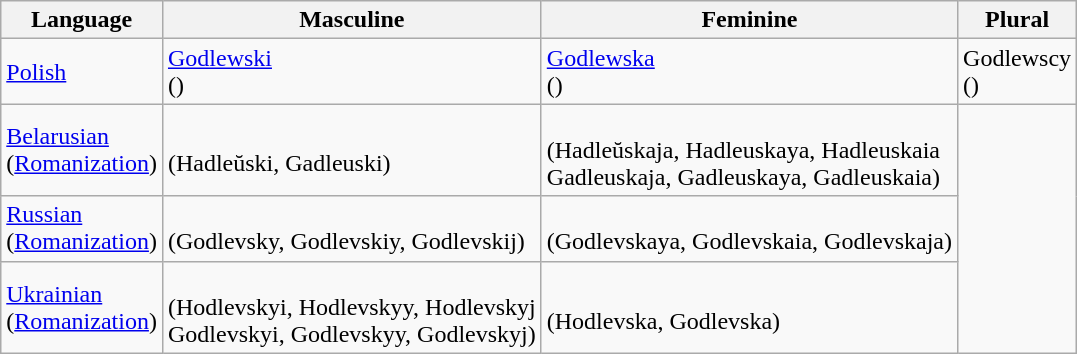<table class="wikitable">
<tr>
<th>Language</th>
<th>Masculine</th>
<th>Feminine</th>
<th>Plural</th>
</tr>
<tr>
<td><a href='#'>Polish</a></td>
<td><a href='#'>Godlewski</a> <br>()</td>
<td><a href='#'>Godlewska</a> <br>()</td>
<td>Godlewscy <br>()</td>
</tr>
<tr>
<td><a href='#'>Belarusian</a> <br>(<a href='#'>Romanization</a>)</td>
<td><br>(Hadleŭski, Gadleuski)</td>
<td><br> (Hadleŭskaja, Hadleuskaya, Hadleuskaia <br> Gadleuskaja, Gadleuskaya, Gadleuskaia)</td>
</tr>
<tr>
<td><a href='#'>Russian</a> <br>(<a href='#'>Romanization</a>)</td>
<td><br> (Godlevsky, Godlevskiy, Godlevskij)</td>
<td><br> (Godlevskaya, Godlevskaia, Godlevskaja)</td>
</tr>
<tr>
<td><a href='#'>Ukrainian</a> <br>(<a href='#'>Romanization</a>)</td>
<td><br> (Hodlevskyi, Hodlevskyy, Hodlevskyj <br>Godlevskyi, Godlevskyy, Godlevskyj)</td>
<td><br> (Hodlevska, Godlevska)</td>
</tr>
</table>
